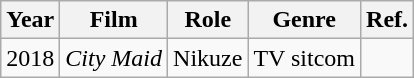<table class="wikitable">
<tr>
<th>Year</th>
<th>Film</th>
<th>Role</th>
<th>Genre</th>
<th>Ref.</th>
</tr>
<tr>
<td>2018</td>
<td><em>City Maid</em></td>
<td>Nikuze</td>
<td>TV sitcom</td>
<td></td>
</tr>
</table>
